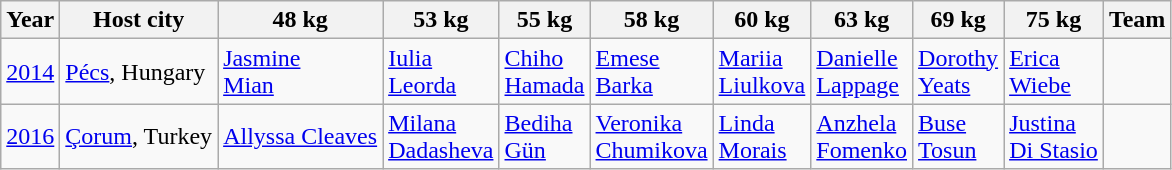<table class="wikitable">
<tr>
<th>Year</th>
<th>Host city</th>
<th>48 kg</th>
<th>53 kg</th>
<th>55 kg</th>
<th>58 kg</th>
<th>60 kg</th>
<th>63 kg</th>
<th>69 kg</th>
<th>75 kg</th>
<th>Team</th>
</tr>
<tr>
<td><a href='#'>2014</a></td>
<td> <a href='#'>Pécs</a>, Hungary</td>
<td> <a href='#'>Jasmine<br>Mian</a></td>
<td> <a href='#'>Iulia<br>Leorda</a></td>
<td> <a href='#'>Chiho<br>Hamada</a></td>
<td> <a href='#'>Emese<br>Barka</a></td>
<td> <a href='#'>Mariia<br>Liulkova</a></td>
<td> <a href='#'>Danielle<br>Lappage</a></td>
<td> <a href='#'>Dorothy<br>Yeats</a></td>
<td> <a href='#'>Erica<br>Wiebe</a></td>
<td></td>
</tr>
<tr>
<td><a href='#'>2016</a></td>
<td> <a href='#'>Çorum</a>, Turkey</td>
<td><a href='#'>Allyssa Cleaves</a><br></td>
<td> <a href='#'>Milana<br>Dadasheva</a></td>
<td> <a href='#'>Bediha<br>Gün</a></td>
<td> <a href='#'>Veronika<br>Chumikova</a></td>
<td> <a href='#'>Linda<br>Morais</a></td>
<td> <a href='#'>Anzhela<br>Fomenko</a></td>
<td> <a href='#'>Buse<br>Tosun</a></td>
<td> <a href='#'>Justina<br>Di Stasio</a></td>
<td></td>
</tr>
</table>
